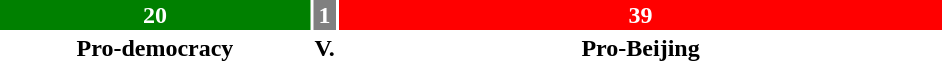<table style="width:50%; text-align:center;">
<tr style="color:white;">
<td style="background:green; width:33.33%;"><strong>20</strong></td>
<td style="background:grey; width:0.02%;"><strong>1</strong></td>
<td style="background:red; width:65.00%;"><strong>39</strong></td>
</tr>
<tr>
<td><span><strong>Pro-democracy</strong></span></td>
<td><span><strong>V.</strong></span></td>
<td><span><strong>Pro-Beijing</strong></span></td>
</tr>
</table>
